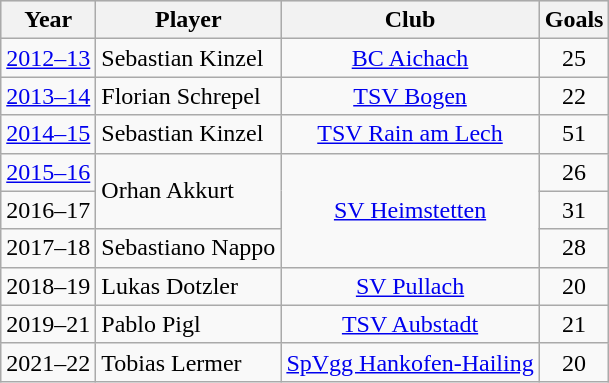<table class="wikitable">
<tr align="center" bgcolor="#dfdfdf">
<th>Year</th>
<th>Player</th>
<th>Club</th>
<th>Goals</th>
</tr>
<tr align="center">
<td><a href='#'>2012–13</a></td>
<td align="left">Sebastian Kinzel</td>
<td><a href='#'>BC Aichach</a></td>
<td>25</td>
</tr>
<tr align="center">
<td><a href='#'>2013–14</a></td>
<td align="left">Florian Schrepel</td>
<td><a href='#'>TSV Bogen</a></td>
<td>22</td>
</tr>
<tr align="center">
<td><a href='#'>2014–15</a></td>
<td align="left">Sebastian Kinzel</td>
<td><a href='#'>TSV Rain am Lech</a></td>
<td>51</td>
</tr>
<tr align="center">
<td><a href='#'>2015–16</a></td>
<td align="left" rowspan=2>Orhan Akkurt</td>
<td rowspan=3><a href='#'>SV Heimstetten</a></td>
<td>26</td>
</tr>
<tr align="center">
<td>2016–17</td>
<td>31</td>
</tr>
<tr align="center">
<td>2017–18</td>
<td align="left">Sebastiano Nappo</td>
<td>28</td>
</tr>
<tr align="center">
<td>2018–19</td>
<td align="left">Lukas Dotzler</td>
<td><a href='#'>SV Pullach</a></td>
<td>20</td>
</tr>
<tr align="center">
<td>2019–21</td>
<td align="left">Pablo Pigl</td>
<td><a href='#'>TSV Aubstadt</a></td>
<td>21</td>
</tr>
<tr align="center">
<td>2021–22</td>
<td align="left">Tobias Lermer</td>
<td><a href='#'>SpVgg Hankofen-Hailing</a></td>
<td>20</td>
</tr>
</table>
